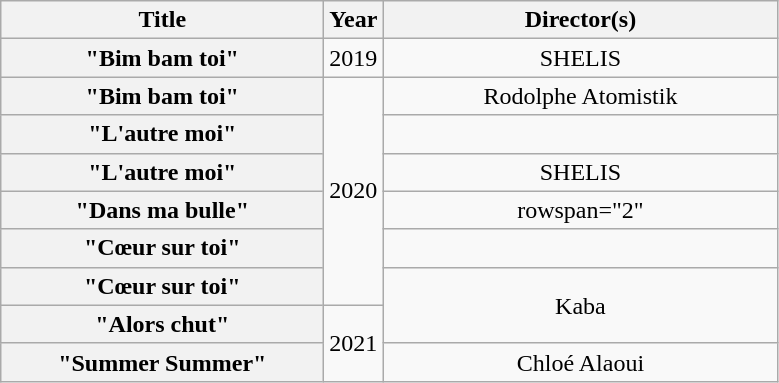<table class="wikitable plainrowheaders" style="text-align:center;">
<tr>
<th scope="col" style="width:13em;">Title</th>
<th scope="col">Year</th>
<th scope="col" style="width:16em;">Director(s)</th>
</tr>
<tr>
<th scope="row">"Bim bam toi"</th>
<td>2019</td>
<td>SHELIS</td>
</tr>
<tr>
<th scope="row">"Bim bam toi" </th>
<td rowspan="6">2020</td>
<td>Rodolphe Atomistik</td>
</tr>
<tr>
<th scope="row">"L'autre moi" </th>
<td></td>
</tr>
<tr>
<th scope="row">"L'autre moi"</th>
<td>SHELIS</td>
</tr>
<tr>
<th scope="row">"Dans ma bulle" </th>
<td>rowspan="2" </td>
</tr>
<tr>
<th scope="row">"Cœur sur toi" </th>
</tr>
<tr>
<th scope="row">"Cœur sur toi"</th>
<td rowspan="2">Kaba</td>
</tr>
<tr>
<th scope="row">"Alors chut"</th>
<td rowspan="2">2021</td>
</tr>
<tr>
<th scope="row">"Summer Summer"</th>
<td>Chloé Alaoui</td>
</tr>
</table>
